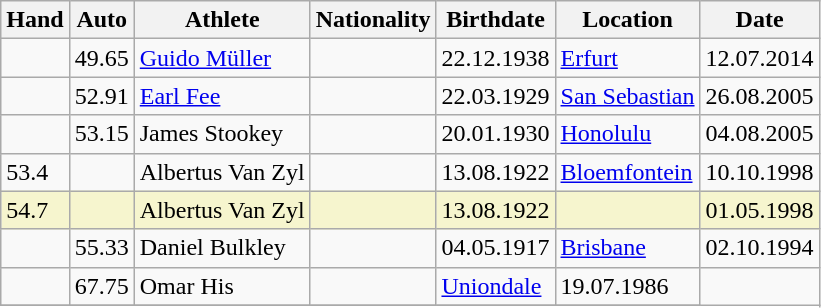<table class="wikitable">
<tr>
<th>Hand</th>
<th>Auto</th>
<th>Athlete</th>
<th>Nationality</th>
<th>Birthdate</th>
<th>Location</th>
<th>Date</th>
</tr>
<tr>
<td></td>
<td>49.65</td>
<td><a href='#'>Guido Müller</a></td>
<td></td>
<td>22.12.1938</td>
<td><a href='#'>Erfurt</a></td>
<td>12.07.2014</td>
</tr>
<tr>
<td></td>
<td>52.91</td>
<td><a href='#'>Earl Fee</a></td>
<td></td>
<td>22.03.1929</td>
<td><a href='#'>San Sebastian</a></td>
<td>26.08.2005</td>
</tr>
<tr>
<td></td>
<td>53.15</td>
<td>James Stookey</td>
<td></td>
<td>20.01.1930</td>
<td><a href='#'>Honolulu</a></td>
<td>04.08.2005</td>
</tr>
<tr>
<td>53.4</td>
<td></td>
<td>Albertus Van Zyl</td>
<td></td>
<td>13.08.1922</td>
<td><a href='#'>Bloemfontein</a></td>
<td>10.10.1998</td>
</tr>
<tr bgcolor=#f6F5CE>
<td>54.7</td>
<td></td>
<td>Albertus Van Zyl</td>
<td></td>
<td>13.08.1922</td>
<td></td>
<td>01.05.1998</td>
</tr>
<tr>
<td></td>
<td>55.33</td>
<td>Daniel Bulkley</td>
<td></td>
<td>04.05.1917</td>
<td><a href='#'>Brisbane</a></td>
<td>02.10.1994</td>
</tr>
<tr>
<td></td>
<td>67.75</td>
<td>Omar His</td>
<td></td>
<td><a href='#'>Uniondale</a></td>
<td>19.07.1986</td>
</tr>
<tr>
</tr>
</table>
